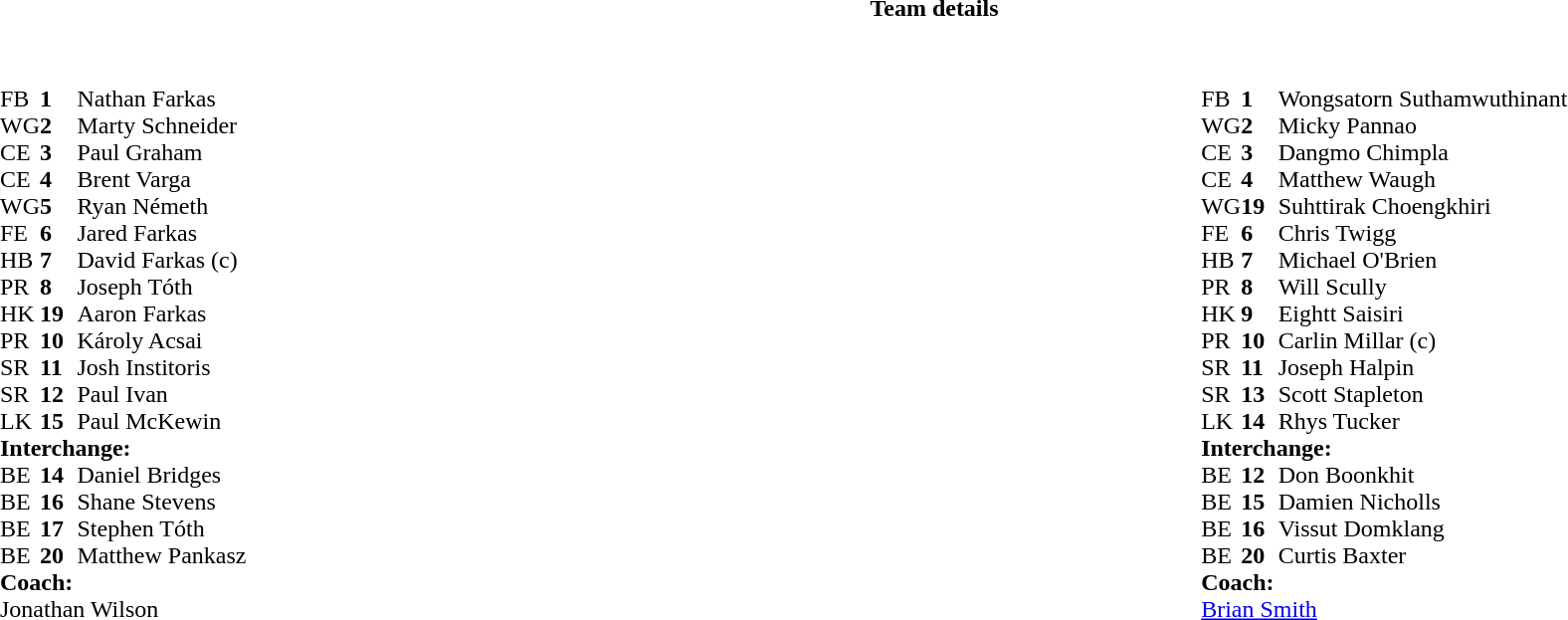<table border="0" width="100%" class="collapsible collapsed">
<tr>
<th>Team details</th>
</tr>
<tr>
<td><br><table width="100%">
<tr>
<td valign="top" width="50%"><br><table style="font-size: 100%" cellspacing="0" cellpadding="0">
<tr>
<th width="25"></th>
<th width="25"></th>
<th></th>
<th width="25"></th>
</tr>
<tr>
<td>FB</td>
<td><strong>1</strong></td>
<td>Nathan Farkas</td>
</tr>
<tr>
<td>WG</td>
<td><strong>2</strong></td>
<td>Marty Schneider</td>
</tr>
<tr>
<td>CE</td>
<td><strong>3</strong></td>
<td>Paul Graham</td>
</tr>
<tr>
<td>CE</td>
<td><strong>4</strong></td>
<td>Brent Varga</td>
</tr>
<tr>
<td>WG</td>
<td><strong>5</strong></td>
<td>Ryan Németh</td>
</tr>
<tr>
<td>FE</td>
<td><strong>6</strong></td>
<td>Jared Farkas</td>
</tr>
<tr>
<td>HB</td>
<td><strong>7</strong></td>
<td>David Farkas (c)</td>
</tr>
<tr>
<td>PR</td>
<td><strong>8</strong></td>
<td>Joseph Tóth</td>
</tr>
<tr>
<td>HK</td>
<td><strong>19</strong></td>
<td>Aaron Farkas</td>
</tr>
<tr>
<td>PR</td>
<td><strong>10</strong></td>
<td>Károly Acsai</td>
</tr>
<tr>
<td>SR</td>
<td><strong>11</strong></td>
<td>Josh Institoris</td>
</tr>
<tr>
<td>SR</td>
<td><strong>12</strong></td>
<td>Paul Ivan</td>
</tr>
<tr>
<td>LK</td>
<td><strong>15</strong></td>
<td>Paul McKewin</td>
</tr>
<tr>
<td colspan=3><strong>Interchange:</strong></td>
</tr>
<tr>
<td>BE</td>
<td><strong>14</strong></td>
<td>Daniel Bridges</td>
</tr>
<tr>
<td>BE</td>
<td><strong>16</strong></td>
<td>Shane Stevens</td>
</tr>
<tr>
<td>BE</td>
<td><strong>17</strong></td>
<td>Stephen Tóth</td>
</tr>
<tr>
<td>BE</td>
<td><strong>20</strong></td>
<td>Matthew Pankasz</td>
</tr>
<tr>
<td colspan=3><strong>Coach:</strong></td>
</tr>
<tr>
<td colspan="4">Jonathan Wilson</td>
</tr>
</table>
</td>
<td valign="top" width="50%"><br><table style="font-size: 100%" cellspacing="0" cellpadding="0" align="center">
<tr>
<th width="25"></th>
<th width="25"></th>
<th></th>
<th width="25"></th>
</tr>
<tr>
<td>FB</td>
<td><strong>1</strong></td>
<td>Wongsatorn Suthamwuthinant</td>
</tr>
<tr>
<td>WG</td>
<td><strong>2</strong></td>
<td>Micky Pannao</td>
</tr>
<tr>
<td>CE</td>
<td><strong>3</strong></td>
<td>Dangmo Chimpla</td>
</tr>
<tr>
<td>CE</td>
<td><strong>4</strong></td>
<td>Matthew Waugh</td>
</tr>
<tr>
<td>WG</td>
<td><strong>19</strong></td>
<td>Suhttirak Choengkhiri</td>
</tr>
<tr>
<td>FE</td>
<td><strong>6</strong></td>
<td>Chris Twigg</td>
</tr>
<tr>
<td>HB</td>
<td><strong>7</strong></td>
<td>Michael O'Brien</td>
</tr>
<tr>
<td>PR</td>
<td><strong>8</strong></td>
<td>Will Scully</td>
</tr>
<tr>
<td>HK</td>
<td><strong>9</strong></td>
<td>Eightt Saisiri</td>
</tr>
<tr>
<td>PR</td>
<td><strong>10</strong></td>
<td>Carlin Millar (c)</td>
</tr>
<tr>
<td>SR</td>
<td><strong>11</strong></td>
<td>Joseph Halpin</td>
</tr>
<tr>
<td>SR</td>
<td><strong>13</strong></td>
<td>Scott Stapleton</td>
</tr>
<tr>
<td>LK</td>
<td><strong>14</strong></td>
<td>Rhys Tucker</td>
</tr>
<tr>
<td colspan=3><strong>Interchange:</strong></td>
</tr>
<tr>
<td>BE</td>
<td><strong>12</strong></td>
<td>Don Boonkhit</td>
</tr>
<tr>
<td>BE</td>
<td><strong>15</strong></td>
<td>Damien Nicholls</td>
</tr>
<tr>
<td>BE</td>
<td><strong>16</strong></td>
<td>Vissut Domklang</td>
</tr>
<tr>
<td>BE</td>
<td><strong>20</strong></td>
<td>Curtis Baxter</td>
</tr>
<tr>
<td colspan=3><strong>Coach:</strong></td>
</tr>
<tr>
<td colspan="4"> <a href='#'>Brian Smith</a></td>
</tr>
</table>
</td>
</tr>
</table>
</td>
</tr>
</table>
